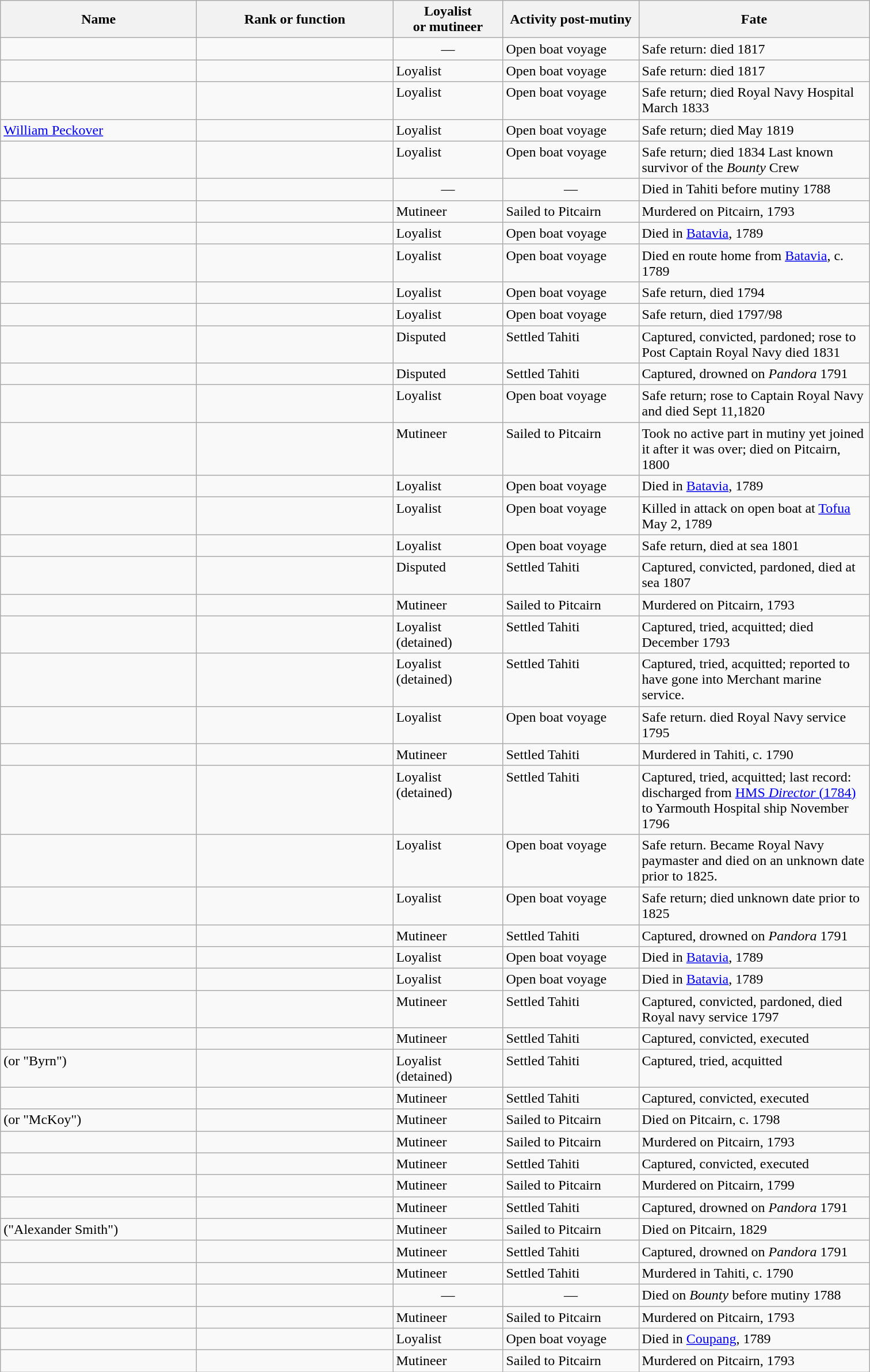<table class="sortable wikitable">
<tr>
<th width="220">Name</th>
<th width="220">Rank or function</th>
<th width="120">Loyalist<br>or mutineer</th>
<th width="150">Activity post-mutiny</th>
<th width="260">Fate</th>
</tr>
<tr valign="top">
<td></td>
<td></td>
<td align=center>—</td>
<td>Open boat voyage</td>
<td>Safe return: died 1817</td>
</tr>
<tr valign="top">
<td></td>
<td></td>
<td>Loyalist</td>
<td>Open boat voyage</td>
<td>Safe return: died 1817</td>
</tr>
<tr valign="top">
<td></td>
<td></td>
<td>Loyalist</td>
<td>Open boat voyage</td>
<td>Safe return; died Royal Navy Hospital March 1833</td>
</tr>
<tr valign="top">
<td><a href='#'>William Peckover</a></td>
<td></td>
<td>Loyalist</td>
<td>Open boat voyage</td>
<td>Safe return; died May 1819</td>
</tr>
<tr valign="top">
<td></td>
<td></td>
<td>Loyalist</td>
<td>Open boat voyage</td>
<td>Safe return; died 1834 Last known survivor of the <em>Bounty</em> Crew</td>
</tr>
<tr valign="top">
<td></td>
<td></td>
<td align=center>—</td>
<td align=center>—</td>
<td>Died in Tahiti before mutiny 1788</td>
</tr>
<tr valign="top">
<td></td>
<td></td>
<td>Mutineer</td>
<td>Sailed to Pitcairn</td>
<td>Murdered on Pitcairn, 1793</td>
</tr>
<tr valign="top">
<td></td>
<td></td>
<td>Loyalist</td>
<td>Open boat voyage</td>
<td>Died in <a href='#'>Batavia</a>, 1789</td>
</tr>
<tr valign="top">
<td></td>
<td></td>
<td>Loyalist</td>
<td>Open boat voyage</td>
<td>Died en route home from <a href='#'>Batavia</a>, c. 1789</td>
</tr>
<tr valign="top">
<td></td>
<td></td>
<td>Loyalist</td>
<td>Open boat voyage</td>
<td>Safe return, died 1794</td>
</tr>
<tr valign="top">
<td></td>
<td></td>
<td>Loyalist</td>
<td>Open boat voyage</td>
<td>Safe return, died 1797/98</td>
</tr>
<tr valign="top">
<td></td>
<td></td>
<td>Disputed</td>
<td>Settled Tahiti</td>
<td>Captured, convicted, pardoned; rose to Post Captain Royal Navy died 1831</td>
</tr>
<tr valign="top">
<td></td>
<td></td>
<td>Disputed</td>
<td>Settled Tahiti</td>
<td>Captured, drowned on <em>Pandora</em> 1791</td>
</tr>
<tr valign="top">
<td></td>
<td></td>
<td>Loyalist</td>
<td>Open boat voyage</td>
<td>Safe return; rose to Captain Royal Navy and died Sept 11,1820</td>
</tr>
<tr valign="top">
<td></td>
<td></td>
<td>Mutineer</td>
<td>Sailed to Pitcairn</td>
<td>Took no active part in mutiny yet joined it after it was over; died on Pitcairn, 1800</td>
</tr>
<tr valign="top">
<td></td>
<td></td>
<td>Loyalist</td>
<td>Open boat voyage</td>
<td>Died in <a href='#'>Batavia</a>, 1789</td>
</tr>
<tr valign="top">
<td></td>
<td></td>
<td>Loyalist</td>
<td>Open boat voyage</td>
<td>Killed in attack on open boat at <a href='#'>Tofua</a> May 2, 1789</td>
</tr>
<tr valign="top">
<td></td>
<td></td>
<td>Loyalist</td>
<td>Open boat voyage</td>
<td>Safe return, died at sea 1801</td>
</tr>
<tr valign="top">
<td></td>
<td></td>
<td>Disputed</td>
<td>Settled Tahiti</td>
<td>Captured, convicted, pardoned, died at sea 1807</td>
</tr>
<tr valign="top">
<td></td>
<td></td>
<td>Mutineer</td>
<td>Sailed to Pitcairn</td>
<td>Murdered on Pitcairn, 1793</td>
</tr>
<tr valign="top">
<td></td>
<td></td>
<td>Loyalist (detained)</td>
<td>Settled Tahiti</td>
<td>Captured, tried, acquitted; died December 1793</td>
</tr>
<tr valign="top">
<td></td>
<td></td>
<td>Loyalist (detained)</td>
<td>Settled Tahiti</td>
<td>Captured, tried, acquitted; reported to have gone into Merchant marine service.</td>
</tr>
<tr valign="top">
<td></td>
<td></td>
<td>Loyalist</td>
<td>Open boat voyage</td>
<td>Safe return. died Royal Navy service 1795</td>
</tr>
<tr valign="top">
<td></td>
<td></td>
<td>Mutineer</td>
<td>Settled Tahiti</td>
<td>Murdered in Tahiti, c. 1790</td>
</tr>
<tr valign="top">
<td></td>
<td></td>
<td>Loyalist (detained)</td>
<td>Settled Tahiti</td>
<td>Captured, tried, acquitted; last record: discharged from <a href='#'>HMS <em>Director</em> (1784)</a> to Yarmouth Hospital ship November 1796</td>
</tr>
<tr valign="top">
<td></td>
<td></td>
<td>Loyalist</td>
<td>Open boat voyage</td>
<td>Safe return. Became Royal Navy paymaster and died on an unknown date prior to 1825.</td>
</tr>
<tr valign="top">
<td></td>
<td></td>
<td>Loyalist</td>
<td>Open boat voyage</td>
<td>Safe return; died unknown date prior to 1825</td>
</tr>
<tr valign="top">
<td></td>
<td></td>
<td>Mutineer</td>
<td>Settled Tahiti</td>
<td>Captured, drowned on <em>Pandora</em> 1791</td>
</tr>
<tr valign="top">
<td></td>
<td></td>
<td>Loyalist</td>
<td>Open boat voyage</td>
<td>Died in <a href='#'>Batavia</a>, 1789</td>
</tr>
<tr valign="top">
<td></td>
<td></td>
<td>Loyalist</td>
<td>Open boat voyage</td>
<td>Died in <a href='#'>Batavia</a>, 1789</td>
</tr>
<tr valign="top">
<td></td>
<td></td>
<td>Mutineer</td>
<td>Settled Tahiti</td>
<td>Captured, convicted, pardoned, died Royal navy service 1797</td>
</tr>
<tr valign="top">
<td></td>
<td></td>
<td>Mutineer</td>
<td>Settled Tahiti</td>
<td>Captured, convicted, executed</td>
</tr>
<tr valign="top">
<td> (or "Byrn")</td>
<td></td>
<td>Loyalist (detained)</td>
<td>Settled Tahiti</td>
<td>Captured, tried, acquitted</td>
</tr>
<tr valign="top">
<td></td>
<td></td>
<td>Mutineer</td>
<td>Settled Tahiti</td>
<td>Captured, convicted, executed</td>
</tr>
<tr valign="top">
<td> (or "McKoy")</td>
<td></td>
<td>Mutineer</td>
<td>Sailed to Pitcairn</td>
<td>Died on Pitcairn, c. 1798</td>
</tr>
<tr valign="top">
<td></td>
<td></td>
<td>Mutineer</td>
<td>Sailed to Pitcairn</td>
<td>Murdered on Pitcairn, 1793</td>
</tr>
<tr valign="top">
<td></td>
<td></td>
<td>Mutineer</td>
<td>Settled Tahiti</td>
<td>Captured, convicted, executed</td>
</tr>
<tr valign="top">
<td></td>
<td></td>
<td>Mutineer</td>
<td>Sailed to Pitcairn</td>
<td>Murdered on Pitcairn, 1799</td>
</tr>
<tr valign="top">
<td></td>
<td></td>
<td>Mutineer</td>
<td>Settled Tahiti</td>
<td>Captured, drowned on <em>Pandora</em> 1791</td>
</tr>
<tr valign="top">
<td> ("Alexander Smith")</td>
<td></td>
<td>Mutineer</td>
<td>Sailed to Pitcairn</td>
<td>Died on Pitcairn, 1829</td>
</tr>
<tr valign="top">
<td></td>
<td></td>
<td>Mutineer</td>
<td>Settled Tahiti</td>
<td>Captured, drowned on <em>Pandora</em> 1791</td>
</tr>
<tr valign="top">
<td></td>
<td></td>
<td>Mutineer</td>
<td>Settled Tahiti</td>
<td>Murdered in Tahiti, c. 1790</td>
</tr>
<tr valign="top">
<td></td>
<td></td>
<td align=center>—</td>
<td align=center>—</td>
<td>Died on <em>Bounty</em> before mutiny 1788</td>
</tr>
<tr valign="top">
<td></td>
<td></td>
<td>Mutineer</td>
<td>Sailed to Pitcairn</td>
<td>Murdered on Pitcairn, 1793</td>
</tr>
<tr valign="top">
<td></td>
<td></td>
<td>Loyalist</td>
<td>Open boat voyage</td>
<td>Died in <a href='#'>Coupang</a>, 1789</td>
</tr>
<tr valign="top">
<td></td>
<td></td>
<td>Mutineer</td>
<td>Sailed to Pitcairn</td>
<td>Murdered on Pitcairn, 1793</td>
</tr>
</table>
